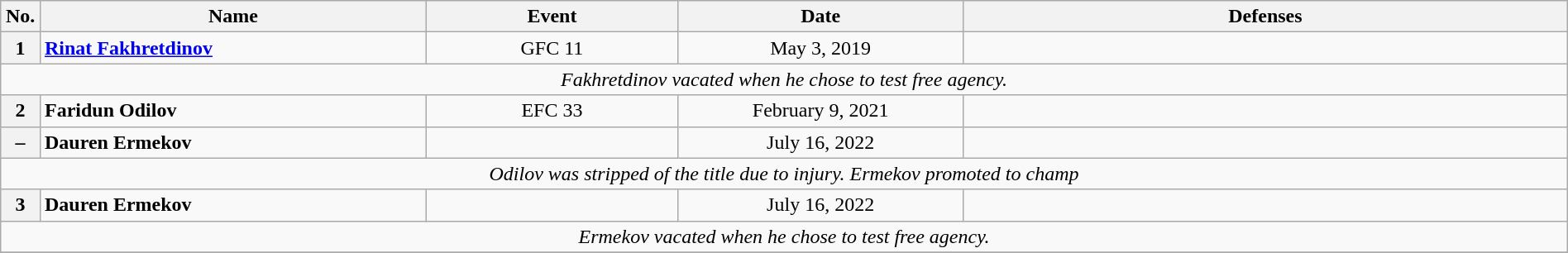<table class="wikitable" width=100%>
<tr>
<th width=1%>No.</th>
<th width=23%>Name</th>
<th width=15%>Event</th>
<th width=17%>Date</th>
<th width=36%>Defenses</th>
</tr>
<tr>
<th>1</th>
<td align=left> <strong><a href='#'>Rinat Fakhretdinov</a></strong><br></td>
<td align=center>GFC 11<br></td>
<td align=center>May 3, 2019</td>
<td><br></td>
</tr>
<tr>
<td colspan="5" align="center"><em>Fakhretdinov vacated when he chose to test free agency. </em></td>
</tr>
<tr>
<th>2</th>
<td align=left> <strong>Faridun Odilov</strong><br></td>
<td align=center>EFC 33<br></td>
<td align=center>February 9, 2021</td>
<td></td>
</tr>
<tr>
<th>–</th>
<td align=left> <strong>Dauren Ermekov</strong><br></td>
<td align=center><br></td>
<td align=center>July 16, 2022</td>
<td></td>
</tr>
<tr>
<td colspan="5" align="center"><em>Odilov was stripped of the title due to injury. Ermekov promoted to champ</em></td>
</tr>
<tr>
<th>3</th>
<td align=left> <strong>Dauren Ermekov</strong></td>
<td align=center><br></td>
<td align=center>July 16, 2022</td>
<td></td>
</tr>
<tr>
<td colspan="5" align="center"><em>Ermekov vacated when he chose to test free agency. </em></td>
</tr>
<tr>
</tr>
</table>
